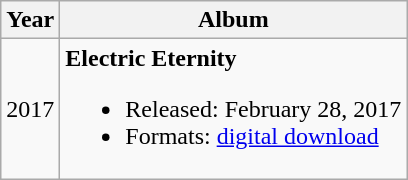<table class="wikitable">
<tr>
<th>Year</th>
<th>Album</th>
</tr>
<tr>
<td>2017</td>
<td><strong>Electric Eternity</strong><br><ul><li>Released: February 28, 2017</li><li>Formats: <a href='#'>digital download</a></li></ul></td>
</tr>
</table>
